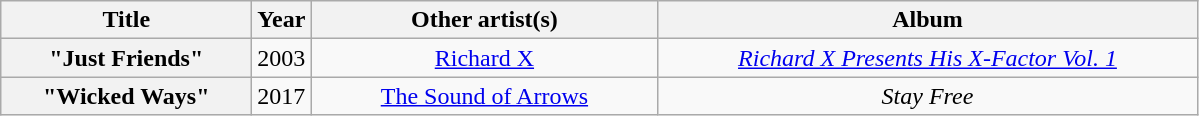<table class="wikitable plainrowheaders" style="text-align:center;">
<tr>
<th scope="col" style="width:10em;">Title</th>
<th scope="col">Year</th>
<th scope="col" style="width:14em;">Other artist(s)</th>
<th scope="col" style="width:22em;">Album</th>
</tr>
<tr>
<th scope="row">"Just Friends"</th>
<td>2003</td>
<td><a href='#'>Richard X</a></td>
<td><em><a href='#'>Richard X Presents His X-Factor Vol. 1</a></em></td>
</tr>
<tr>
<th scope="row">"Wicked Ways"</th>
<td>2017</td>
<td><a href='#'>The Sound of Arrows</a></td>
<td><em>Stay Free</em></td>
</tr>
</table>
